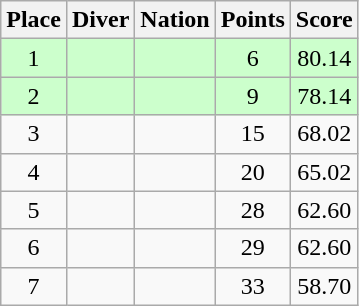<table class="wikitable sortable" style="text-align:center">
<tr>
<th>Place</th>
<th>Diver</th>
<th>Nation</th>
<th>Points</th>
<th>Score</th>
</tr>
<tr style="background:#cfc;">
<td>1</td>
<td align=left></td>
<td align=left></td>
<td>6</td>
<td>80.14</td>
</tr>
<tr style="background:#cfc;">
<td>2</td>
<td align=left></td>
<td align=left></td>
<td>9</td>
<td>78.14</td>
</tr>
<tr>
<td>3</td>
<td align=left></td>
<td align=left></td>
<td>15</td>
<td>68.02</td>
</tr>
<tr>
<td>4</td>
<td align=left></td>
<td align=left></td>
<td>20</td>
<td>65.02</td>
</tr>
<tr>
<td>5</td>
<td align=left></td>
<td align=left></td>
<td>28</td>
<td>62.60</td>
</tr>
<tr>
<td>6</td>
<td align=left></td>
<td align=left></td>
<td>29</td>
<td>62.60</td>
</tr>
<tr>
<td>7</td>
<td align=left></td>
<td align=left></td>
<td>33</td>
<td>58.70</td>
</tr>
</table>
